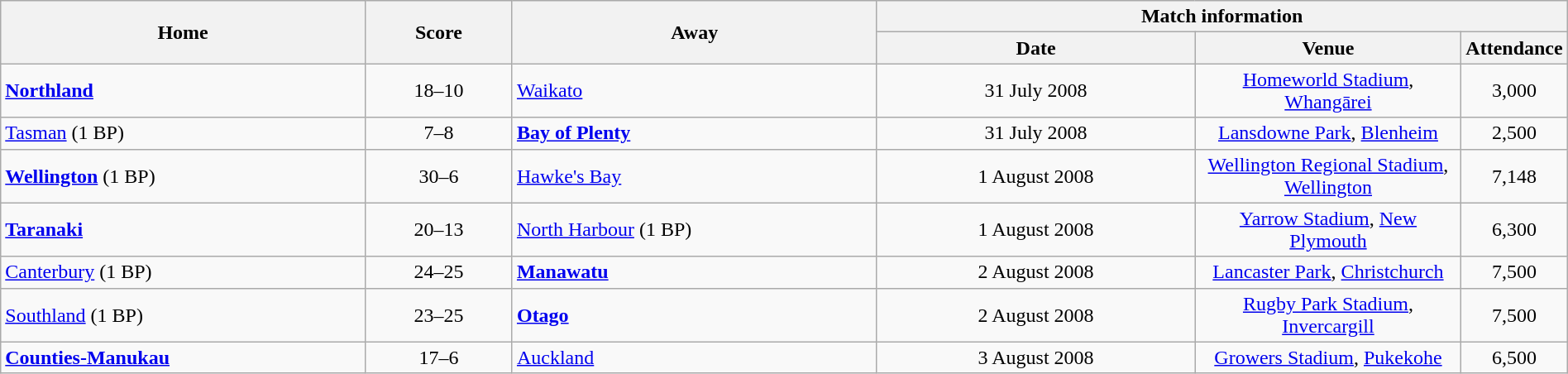<table class="wikitable" style="text-align:center" width=100%>
<tr>
<th rowspan=2 width=25%>Home</th>
<th rowspan=2 width=10%>Score</th>
<th rowspan=2 width=25%>Away</th>
<th colspan=6>Match information</th>
</tr>
<tr>
<th width=22%>Date</th>
<th width=22%>Venue</th>
<th width=22%>Attendance</th>
</tr>
<tr>
<td style="text-align:left"><strong><a href='#'>Northland</a></strong></td>
<td>18–10</td>
<td style="text-align:left"><a href='#'>Waikato</a></td>
<td>31 July 2008</td>
<td><a href='#'>Homeworld Stadium</a>, <a href='#'>Whangārei</a></td>
<td>3,000</td>
</tr>
<tr>
<td style="text-align:left"><a href='#'>Tasman</a> (1 BP)</td>
<td>7–8</td>
<td style="text-align:left"><strong><a href='#'>Bay of Plenty</a></strong></td>
<td>31 July 2008</td>
<td><a href='#'>Lansdowne Park</a>, <a href='#'>Blenheim</a></td>
<td>2,500</td>
</tr>
<tr>
<td style="text-align:left"><strong><a href='#'>Wellington</a></strong> (1 BP)</td>
<td>30–6</td>
<td style="text-align:left"><a href='#'>Hawke's Bay</a></td>
<td>1 August 2008</td>
<td><a href='#'>Wellington Regional Stadium</a>, <a href='#'>Wellington</a></td>
<td>7,148</td>
</tr>
<tr>
<td style="text-align:left"><strong><a href='#'>Taranaki</a></strong></td>
<td>20–13</td>
<td style="text-align:left"><a href='#'>North Harbour</a> (1 BP)</td>
<td>1 August 2008</td>
<td><a href='#'>Yarrow Stadium</a>, <a href='#'>New Plymouth</a></td>
<td>6,300</td>
</tr>
<tr>
<td style="text-align:left"><a href='#'>Canterbury</a> (1 BP)</td>
<td>24–25</td>
<td style="text-align:left"><strong><a href='#'>Manawatu</a></strong></td>
<td>2 August 2008</td>
<td><a href='#'>Lancaster Park</a>, <a href='#'>Christchurch</a></td>
<td>7,500</td>
</tr>
<tr>
<td style="text-align:left"><a href='#'>Southland</a> (1 BP)</td>
<td>23–25</td>
<td style="text-align:left"><strong><a href='#'>Otago</a></strong></td>
<td>2 August 2008</td>
<td><a href='#'>Rugby Park Stadium</a>, <a href='#'>Invercargill</a></td>
<td>7,500</td>
</tr>
<tr>
<td style="text-align:left"><strong><a href='#'>Counties-Manukau</a></strong></td>
<td>17–6</td>
<td style="text-align:left"><a href='#'>Auckland</a></td>
<td>3 August 2008</td>
<td><a href='#'>Growers Stadium</a>, <a href='#'>Pukekohe</a></td>
<td>6,500</td>
</tr>
</table>
